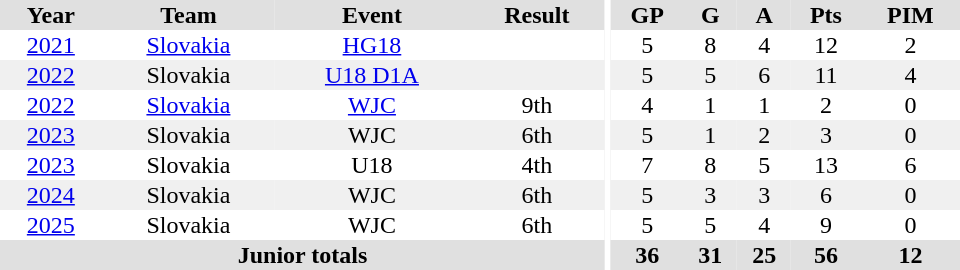<table border="0" cellpadding="1" cellspacing="0" ID="Table3" style="text-align:center; width:40em">
<tr bgcolor="#e0e0e0">
<th>Year</th>
<th>Team</th>
<th>Event</th>
<th>Result</th>
<th rowspan="99" bgcolor="#ffffff"></th>
<th>GP</th>
<th>G</th>
<th>A</th>
<th>Pts</th>
<th>PIM</th>
</tr>
<tr>
<td><a href='#'>2021</a></td>
<td><a href='#'>Slovakia</a></td>
<td><a href='#'>HG18</a></td>
<td></td>
<td>5</td>
<td>8</td>
<td>4</td>
<td>12</td>
<td>2</td>
</tr>
<tr bgcolor="#f0f0f0">
<td><a href='#'>2022</a></td>
<td>Slovakia</td>
<td><a href='#'>U18 D1A</a></td>
<td></td>
<td>5</td>
<td>5</td>
<td>6</td>
<td>11</td>
<td>4</td>
</tr>
<tr>
<td><a href='#'>2022</a></td>
<td><a href='#'>Slovakia</a></td>
<td><a href='#'>WJC</a></td>
<td>9th</td>
<td>4</td>
<td>1</td>
<td>1</td>
<td>2</td>
<td>0</td>
</tr>
<tr bgcolor="#f0f0f0">
<td><a href='#'>2023</a></td>
<td>Slovakia</td>
<td>WJC</td>
<td>6th</td>
<td>5</td>
<td>1</td>
<td>2</td>
<td>3</td>
<td>0</td>
</tr>
<tr>
<td><a href='#'>2023</a></td>
<td>Slovakia</td>
<td>U18</td>
<td>4th</td>
<td>7</td>
<td>8</td>
<td>5</td>
<td>13</td>
<td>6</td>
</tr>
<tr bgcolor="#f0f0f0">
<td><a href='#'>2024</a></td>
<td>Slovakia</td>
<td>WJC</td>
<td>6th</td>
<td>5</td>
<td>3</td>
<td>3</td>
<td>6</td>
<td>0</td>
</tr>
<tr>
<td><a href='#'>2025</a></td>
<td>Slovakia</td>
<td>WJC</td>
<td>6th</td>
<td>5</td>
<td>5</td>
<td>4</td>
<td>9</td>
<td>0</td>
</tr>
<tr bgcolor="#e0e0e0">
<th colspan="4">Junior totals</th>
<th>36</th>
<th>31</th>
<th>25</th>
<th>56</th>
<th>12</th>
</tr>
</table>
